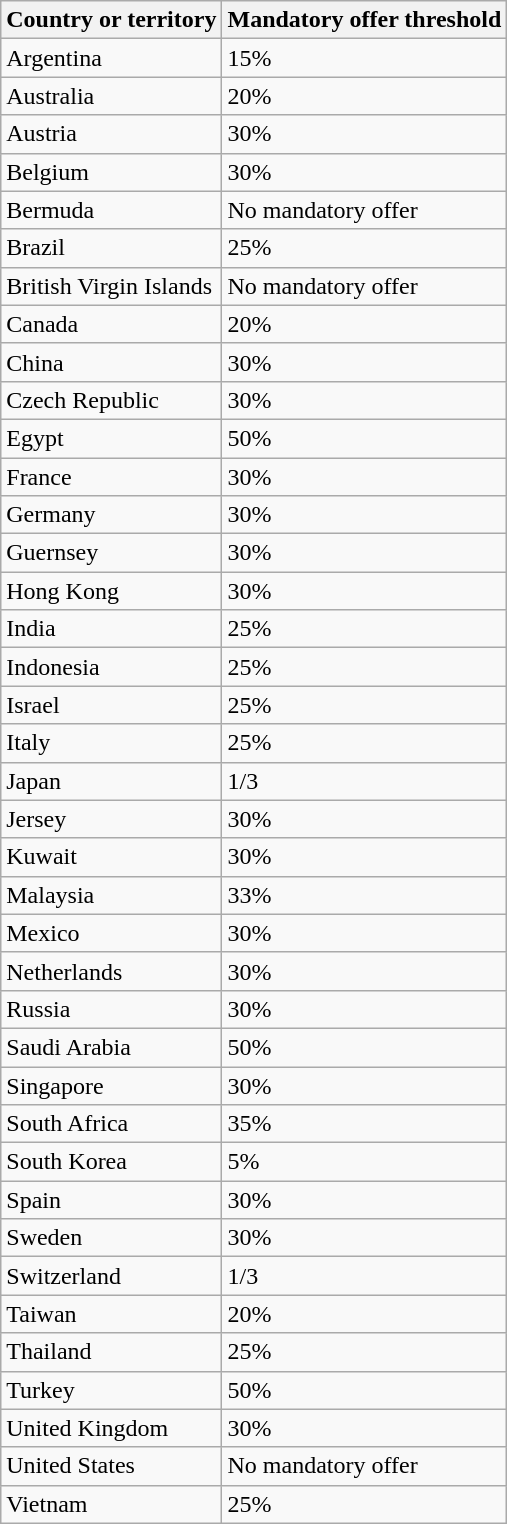<table class="wikitable sortable floatright">
<tr>
<th>Country or territory</th>
<th>Mandatory offer threshold</th>
</tr>
<tr>
<td>Argentina</td>
<td>15%</td>
</tr>
<tr>
<td>Australia</td>
<td>20%</td>
</tr>
<tr>
<td>Austria</td>
<td>30%</td>
</tr>
<tr>
<td>Belgium</td>
<td>30%</td>
</tr>
<tr>
<td>Bermuda</td>
<td>No mandatory offer</td>
</tr>
<tr>
<td>Brazil</td>
<td>25%</td>
</tr>
<tr>
<td>British Virgin Islands</td>
<td>No mandatory offer</td>
</tr>
<tr>
<td>Canada</td>
<td>20%</td>
</tr>
<tr>
<td>China</td>
<td>30%</td>
</tr>
<tr>
<td>Czech Republic</td>
<td>30%</td>
</tr>
<tr>
<td>Egypt</td>
<td>50%</td>
</tr>
<tr>
<td>France</td>
<td>30%</td>
</tr>
<tr>
<td>Germany</td>
<td>30%</td>
</tr>
<tr>
<td>Guernsey</td>
<td>30%</td>
</tr>
<tr>
<td>Hong Kong</td>
<td>30%</td>
</tr>
<tr>
<td>India</td>
<td>25%</td>
</tr>
<tr>
<td>Indonesia</td>
<td>25%</td>
</tr>
<tr>
<td>Israel</td>
<td>25%</td>
</tr>
<tr>
<td>Italy</td>
<td>25%</td>
</tr>
<tr>
<td>Japan</td>
<td> 1/3</td>
</tr>
<tr>
<td>Jersey</td>
<td>30%</td>
</tr>
<tr>
<td>Kuwait</td>
<td>30%</td>
</tr>
<tr>
<td>Malaysia</td>
<td>33%</td>
</tr>
<tr>
<td>Mexico</td>
<td>30%</td>
</tr>
<tr>
<td>Netherlands</td>
<td>30%</td>
</tr>
<tr>
<td>Russia</td>
<td>30%</td>
</tr>
<tr>
<td>Saudi Arabia</td>
<td>50%</td>
</tr>
<tr>
<td>Singapore</td>
<td>30%</td>
</tr>
<tr>
<td>South Africa</td>
<td>35%</td>
</tr>
<tr>
<td>South Korea</td>
<td>5%</td>
</tr>
<tr>
<td>Spain</td>
<td>30%</td>
</tr>
<tr>
<td>Sweden</td>
<td>30%</td>
</tr>
<tr>
<td>Switzerland</td>
<td> 1/3</td>
</tr>
<tr>
<td>Taiwan</td>
<td>20%</td>
</tr>
<tr>
<td>Thailand</td>
<td>25%</td>
</tr>
<tr>
<td>Turkey</td>
<td>50%</td>
</tr>
<tr>
<td>United Kingdom</td>
<td>30%</td>
</tr>
<tr>
<td>United States</td>
<td>No mandatory offer</td>
</tr>
<tr>
<td>Vietnam</td>
<td>25%</td>
</tr>
</table>
